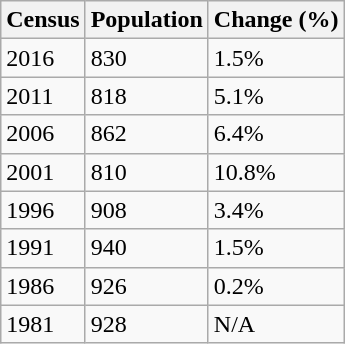<table class="wikitable">
<tr>
<th>Census</th>
<th>Population</th>
<th>Change (%)</th>
</tr>
<tr>
<td>2016</td>
<td>830</td>
<td>1.5%</td>
</tr>
<tr>
<td>2011</td>
<td>818</td>
<td>5.1%</td>
</tr>
<tr>
<td>2006</td>
<td>862</td>
<td>6.4%</td>
</tr>
<tr>
<td>2001</td>
<td>810</td>
<td>10.8%</td>
</tr>
<tr>
<td>1996</td>
<td>908</td>
<td>3.4%</td>
</tr>
<tr>
<td>1991</td>
<td>940</td>
<td>1.5%</td>
</tr>
<tr>
<td>1986</td>
<td>926</td>
<td>0.2%</td>
</tr>
<tr>
<td>1981</td>
<td>928</td>
<td>N/A</td>
</tr>
</table>
